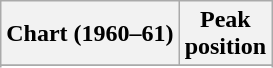<table class="wikitable sortable plainrowheaders" style="text-align:center">
<tr>
<th>Chart (1960–61)</th>
<th>Peak<br>position</th>
</tr>
<tr>
</tr>
<tr>
</tr>
</table>
